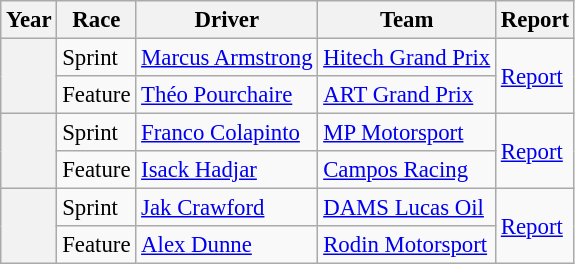<table class="wikitable" style="font-size:95%;">
<tr>
<th>Year</th>
<th>Race</th>
<th>Driver</th>
<th>Team</th>
<th>Report</th>
</tr>
<tr>
<th rowspan=2></th>
<td>Sprint</td>
<td> <a href='#'>Marcus Armstrong</a></td>
<td><a href='#'>Hitech Grand Prix</a></td>
<td rowspan=2><a href='#'>Report</a></td>
</tr>
<tr>
<td>Feature</td>
<td> <a href='#'>Théo Pourchaire</a></td>
<td><a href='#'>ART Grand Prix</a></td>
</tr>
<tr>
<th rowspan=2></th>
<td>Sprint</td>
<td> <a href='#'>Franco Colapinto</a></td>
<td><a href='#'>MP Motorsport</a></td>
<td rowspan=2><a href='#'>Report</a></td>
</tr>
<tr>
<td>Feature</td>
<td> <a href='#'>Isack Hadjar</a></td>
<td><a href='#'>Campos Racing</a></td>
</tr>
<tr>
<th rowspan=2></th>
<td>Sprint</td>
<td> <a href='#'>Jak Crawford</a></td>
<td><a href='#'>DAMS Lucas Oil</a></td>
<td rowspan=2><a href='#'>Report</a></td>
</tr>
<tr>
<td>Feature</td>
<td> <a href='#'>Alex Dunne</a></td>
<td><a href='#'>Rodin Motorsport</a></td>
</tr>
</table>
